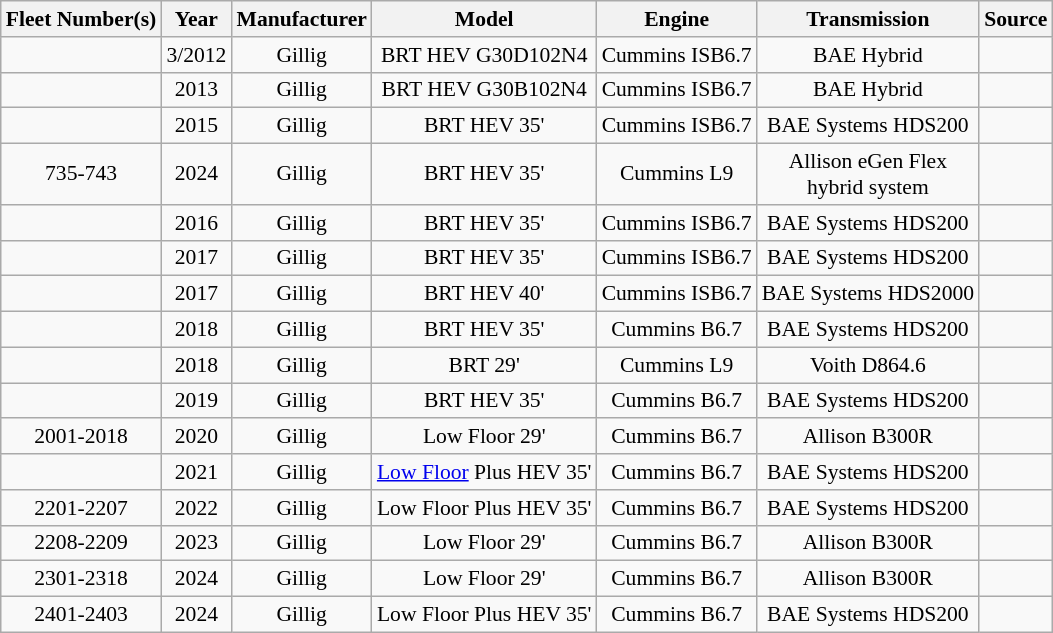<table class="wikitable sortable" style="font-size:90%;border:1px;">
<tr>
<th>Fleet Number(s)</th>
<th>Year</th>
<th>Manufacturer</th>
<th>Model</th>
<th>Engine</th>
<th>Transmission</th>
<th>Source</th>
</tr>
<tr align="center">
<td></td>
<td>3/2012</td>
<td>Gillig</td>
<td>BRT HEV G30D102N4</td>
<td>Cummins ISB6.7</td>
<td>BAE Hybrid</td>
<td></td>
</tr>
<tr align="center">
<td></td>
<td>2013</td>
<td>Gillig</td>
<td>BRT HEV G30B102N4</td>
<td>Cummins ISB6.7</td>
<td>BAE Hybrid</td>
<td></td>
</tr>
<tr align="center">
<td></td>
<td>2015</td>
<td>Gillig</td>
<td>BRT HEV 35'</td>
<td>Cummins ISB6.7</td>
<td>BAE Systems HDS200</td>
<td></td>
</tr>
<tr align="center">
<td>735-743</td>
<td>2024</td>
<td>Gillig</td>
<td>BRT HEV 35'</td>
<td>Cummins L9</td>
<td>Allison eGen Flex<br>hybrid system</td>
<td></td>
</tr>
<tr align="center">
<td></td>
<td>2016</td>
<td>Gillig</td>
<td>BRT HEV 35'</td>
<td>Cummins ISB6.7</td>
<td>BAE Systems HDS200</td>
<td></td>
</tr>
<tr align="center">
<td></td>
<td>2017</td>
<td>Gillig</td>
<td>BRT HEV 35'</td>
<td>Cummins ISB6.7</td>
<td>BAE Systems HDS200</td>
<td></td>
</tr>
<tr align="center">
<td></td>
<td>2017</td>
<td>Gillig</td>
<td>BRT HEV 40'</td>
<td>Cummins ISB6.7</td>
<td>BAE Systems HDS2000</td>
<td></td>
</tr>
<tr align="center">
<td></td>
<td>2018</td>
<td>Gillig</td>
<td>BRT HEV 35'</td>
<td>Cummins B6.7</td>
<td>BAE Systems HDS200</td>
<td></td>
</tr>
<tr align="center">
<td></td>
<td>2018</td>
<td>Gillig</td>
<td>BRT 29'</td>
<td>Cummins L9</td>
<td>Voith D864.6</td>
<td></td>
</tr>
<tr align="center">
<td></td>
<td>2019</td>
<td>Gillig</td>
<td>BRT HEV 35'</td>
<td>Cummins B6.7</td>
<td>BAE Systems HDS200</td>
<td></td>
</tr>
<tr align="center">
<td>2001-2018</td>
<td>2020</td>
<td>Gillig</td>
<td>Low Floor 29'</td>
<td>Cummins B6.7</td>
<td>Allison B300R</td>
<td></td>
</tr>
<tr align="center">
<td></td>
<td>2021</td>
<td>Gillig</td>
<td><a href='#'>Low Floor</a> Plus HEV 35'</td>
<td>Cummins B6.7</td>
<td>BAE Systems HDS200</td>
<td></td>
</tr>
<tr align="center">
<td>2201-2207</td>
<td>2022</td>
<td>Gillig</td>
<td>Low Floor Plus HEV 35'</td>
<td>Cummins B6.7</td>
<td>BAE Systems HDS200</td>
<td></td>
</tr>
<tr align="center">
<td>2208-2209</td>
<td>2023</td>
<td>Gillig</td>
<td>Low Floor 29'</td>
<td>Cummins B6.7</td>
<td>Allison B300R</td>
<td></td>
</tr>
<tr align="center">
<td>2301-2318</td>
<td>2024</td>
<td>Gillig</td>
<td>Low Floor 29'</td>
<td>Cummins B6.7</td>
<td>Allison B300R</td>
<td></td>
</tr>
<tr align="center">
<td>2401-2403</td>
<td>2024</td>
<td>Gillig</td>
<td>Low Floor Plus HEV 35'</td>
<td>Cummins B6.7</td>
<td>BAE Systems HDS200</td>
<td></td>
</tr>
</table>
